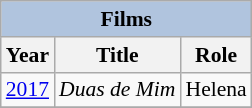<table class="wikitable" style="font-size: 90%;">
<tr>
<th colspan="4" style="background: LightSteelBlue;">Films</th>
</tr>
<tr>
<th>Year</th>
<th>Title</th>
<th>Role</th>
</tr>
<tr>
<td><a href='#'>2017</a></td>
<td><em>Duas de Mim</em></td>
<td>Helena</td>
</tr>
<tr>
</tr>
</table>
